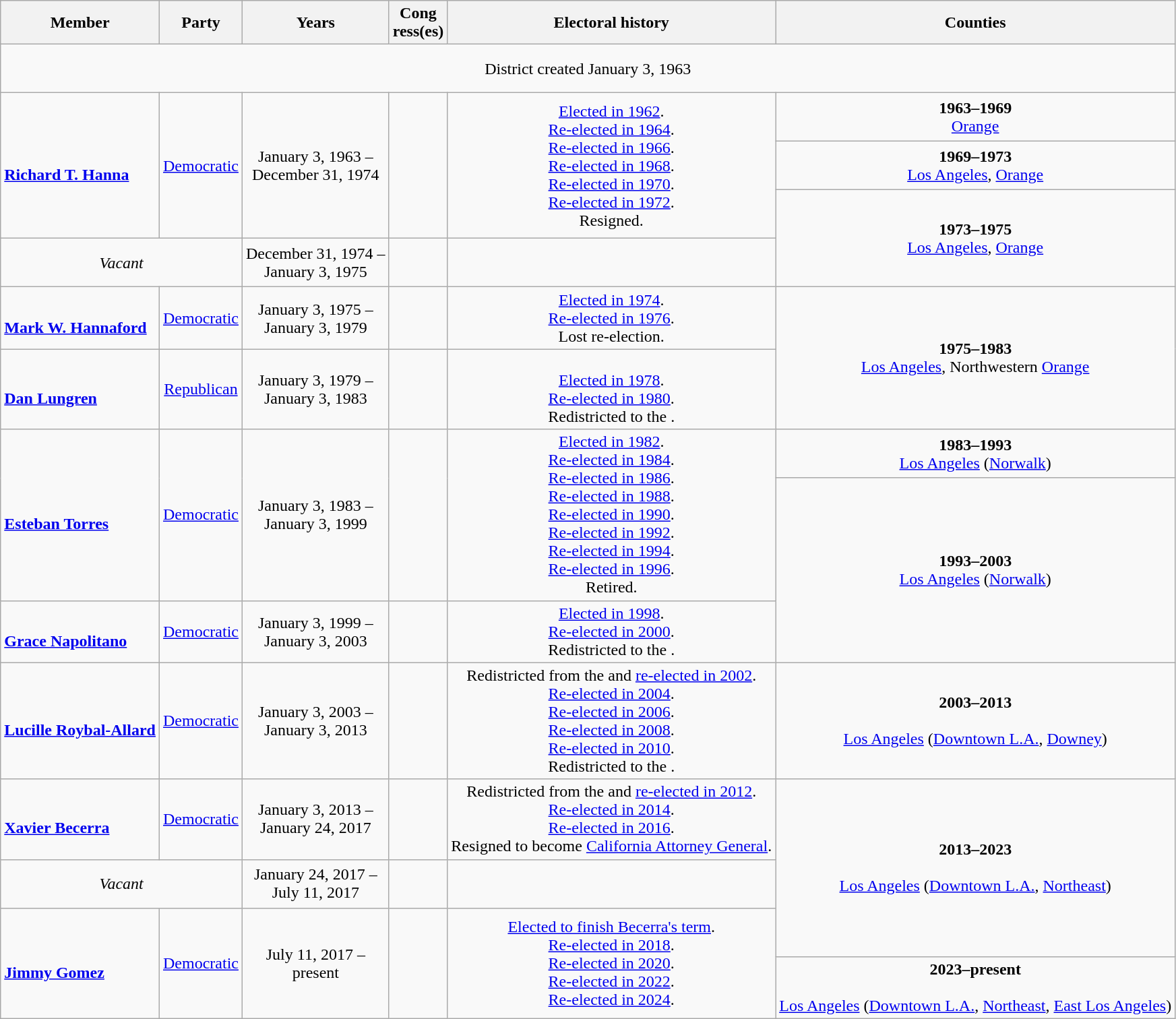<table class=wikitable style="text-align:center">
<tr>
<th>Member</th>
<th>Party</th>
<th>Years</th>
<th>Cong<br>ress(es)</th>
<th>Electoral history</th>
<th>Counties</th>
</tr>
<tr style="height:3em">
<td colspan=6>District created January 3, 1963</td>
</tr>
<tr style="height:3em">
<td rowspan=3 align=left><br><strong><a href='#'>Richard T. Hanna</a></strong><br></td>
<td rowspan=3 ><a href='#'>Democratic</a></td>
<td rowspan=3 nowrap>January 3, 1963 –<br>December 31, 1974</td>
<td rowspan=3></td>
<td rowspan=3><a href='#'>Elected in 1962</a>.<br><a href='#'>Re-elected in 1964</a>.<br><a href='#'>Re-elected in 1966</a>.<br><a href='#'>Re-elected in 1968</a>.<br><a href='#'>Re-elected in 1970</a>.<br><a href='#'>Re-elected in 1972</a>.<br>Resigned.</td>
<td><strong>1963–1969</strong><br><a href='#'>Orange</a></td>
</tr>
<tr style="height:3em">
<td><strong>1969–1973</strong><br><a href='#'>Los Angeles</a>, <a href='#'>Orange</a></td>
</tr>
<tr style="height:3em">
<td rowspan=2><strong>1973–1975</strong><br><a href='#'>Los Angeles</a>, <a href='#'>Orange</a></td>
</tr>
<tr style="height:3em">
<td colspan=2><em>Vacant</em></td>
<td nowrap>December 31, 1974 –<br>January 3, 1975</td>
<td></td>
</tr>
<tr style="height:3em">
<td align=left><br><strong><a href='#'>Mark W. Hannaford</a></strong><br></td>
<td><a href='#'>Democratic</a></td>
<td nowrap>January 3, 1975 –<br>January 3, 1979</td>
<td></td>
<td><a href='#'>Elected in 1974</a>.<br><a href='#'>Re-elected in 1976</a>.<br>Lost re-election.</td>
<td rowspan=2><strong>1975–1983</strong><br><a href='#'>Los Angeles</a>, Northwestern <a href='#'>Orange</a></td>
</tr>
<tr style="height:3em">
<td align=left><br><strong><a href='#'>Dan Lungren</a></strong><br></td>
<td><a href='#'>Republican</a></td>
<td nowrap>January 3, 1979 –<br>January 3, 1983</td>
<td></td>
<td><br><a href='#'>Elected in 1978</a>.<br><a href='#'>Re-elected in 1980</a>.<br>Redistricted to the .</td>
</tr>
<tr style="height:3em">
<td rowspan=2  align=left><br><strong><a href='#'>Esteban Torres</a></strong><br></td>
<td rowspan=2  ><a href='#'>Democratic</a></td>
<td rowspan=2  nowrap>January 3, 1983 –<br>January 3, 1999</td>
<td rowspan=2></td>
<td rowspan=2><a href='#'>Elected in 1982</a>.<br><a href='#'>Re-elected in 1984</a>.<br><a href='#'>Re-elected in 1986</a>.<br><a href='#'>Re-elected in 1988</a>.<br><a href='#'>Re-elected in 1990</a>.<br><a href='#'>Re-elected in 1992</a>.<br><a href='#'>Re-elected in 1994</a>.<br><a href='#'>Re-elected in 1996</a>.<br>Retired.</td>
<td><strong>1983–1993</strong><br> <a href='#'>Los Angeles</a> (<a href='#'>Norwalk</a>)</td>
</tr>
<tr style="height:3em">
<td rowspan=2><strong>1993–2003</strong><br> <a href='#'>Los Angeles</a> (<a href='#'>Norwalk</a>)</td>
</tr>
<tr style="height:3em">
<td align=left><br><strong><a href='#'>Grace Napolitano</a></strong><br></td>
<td><a href='#'>Democratic</a></td>
<td nowrap>January 3, 1999 –<br>January 3, 2003</td>
<td></td>
<td><a href='#'>Elected in 1998</a>.<br><a href='#'>Re-elected in 2000</a>.<br>Redistricted to the .</td>
</tr>
<tr style="height:3em">
<td align=left><br><strong><a href='#'>Lucille Roybal-Allard</a></strong><br></td>
<td><a href='#'>Democratic</a></td>
<td nowrap>January 3, 2003 –<br>January 3, 2013</td>
<td></td>
<td>Redistricted from the  and <a href='#'>re-elected in 2002</a>.<br><a href='#'>Re-elected in 2004</a>.<br><a href='#'>Re-elected in 2006</a>.<br><a href='#'>Re-elected in 2008</a>.<br><a href='#'>Re-elected in 2010</a>.<br>Redistricted to the .</td>
<td><strong>2003–2013</strong><br><br><a href='#'>Los Angeles</a> (<a href='#'>Downtown L.A.</a>, <a href='#'>Downey</a>)</td>
</tr>
<tr style="height:3em">
<td align=left><br><strong><a href='#'>Xavier Becerra</a></strong><br></td>
<td><a href='#'>Democratic</a></td>
<td nowrap>January 3, 2013 –<br>January 24, 2017</td>
<td></td>
<td>Redistricted from the  and <a href='#'>re-elected in 2012</a>.<br><a href='#'>Re-elected in 2014</a>.<br><a href='#'>Re-elected in 2016</a>.<br>Resigned to become <a href='#'>California Attorney General</a>.</td>
<td rowspan=3><strong>2013–2023</strong><br><br><a href='#'>Los Angeles</a> (<a href='#'>Downtown L.A.</a>, <a href='#'>Northeast</a>)</td>
</tr>
<tr style="height:3em">
<td colspan=2><em>Vacant</em></td>
<td nowrap>January 24, 2017 –<br>July 11, 2017</td>
<td></td>
</tr>
<tr style="height:3em">
<td rowspan=2 align=left><br><strong><a href='#'>Jimmy Gomez</a></strong><br></td>
<td rowspan=2 ><a href='#'>Democratic</a></td>
<td rowspan=2 nowrap>July 11, 2017 –<br>present</td>
<td rowspan=2></td>
<td rowspan=2><a href='#'>Elected to finish Becerra's term</a>.<br><a href='#'>Re-elected in 2018</a>.<br><a href='#'>Re-elected in 2020</a>.<br><a href='#'>Re-elected in 2022</a>.<br><a href='#'>Re-elected in 2024</a>.</td>
</tr>
<tr style="height:3em">
<td><strong>2023–present</strong><br><br><a href='#'>Los Angeles</a> (<a href='#'>Downtown L.A.</a>, <a href='#'>Northeast</a>, <a href='#'>East Los Angeles</a>)</td>
</tr>
</table>
